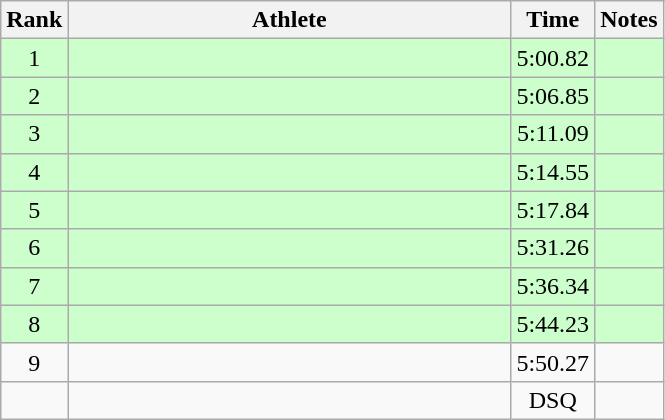<table class="wikitable" style="text-align:center">
<tr>
<th>Rank</th>
<th Style="width:18em">Athlete</th>
<th>Time</th>
<th>Notes</th>
</tr>
<tr style="background:#cfc">
<td>1</td>
<td style="text-align:left"></td>
<td>5:00.82</td>
<td></td>
</tr>
<tr style="background:#cfc">
<td>2</td>
<td style="text-align:left"></td>
<td>5:06.85</td>
<td></td>
</tr>
<tr style="background:#cfc">
<td>3</td>
<td style="text-align:left"></td>
<td>5:11.09</td>
<td></td>
</tr>
<tr style="background:#cfc">
<td>4</td>
<td style="text-align:left"></td>
<td>5:14.55</td>
<td></td>
</tr>
<tr style="background:#cfc">
<td>5</td>
<td style="text-align:left"></td>
<td>5:17.84</td>
<td></td>
</tr>
<tr style="background:#cfc">
<td>6</td>
<td style="text-align:left"></td>
<td>5:31.26</td>
<td></td>
</tr>
<tr style="background:#cfc">
<td>7</td>
<td style="text-align:left"></td>
<td>5:36.34</td>
<td></td>
</tr>
<tr style="background:#cfc">
<td>8</td>
<td style="text-align:left"></td>
<td>5:44.23</td>
<td></td>
</tr>
<tr>
<td>9</td>
<td style="text-align:left"></td>
<td>5:50.27</td>
<td></td>
</tr>
<tr>
<td></td>
<td style="text-align:left"></td>
<td>DSQ</td>
<td></td>
</tr>
</table>
